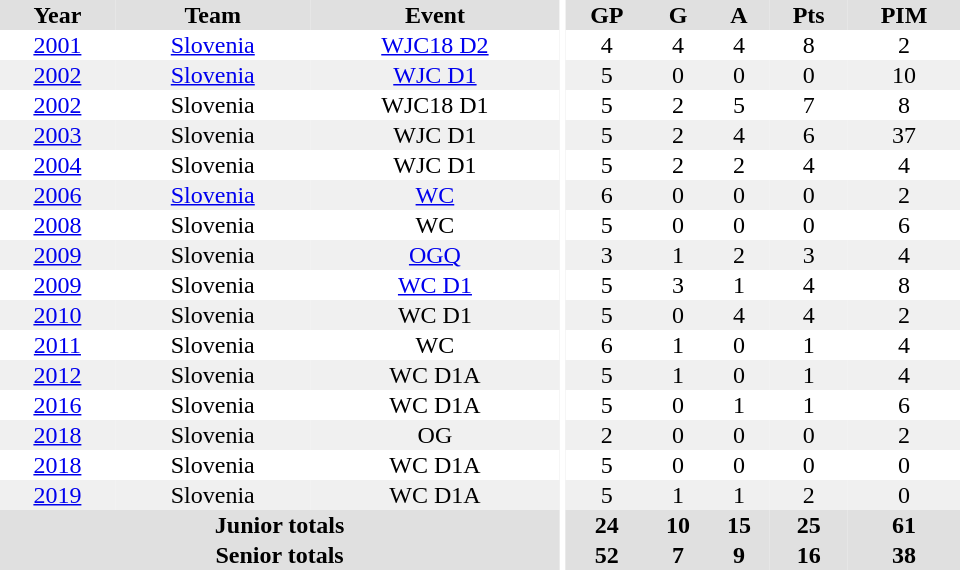<table border="0" cellpadding="1" cellspacing="0" ID="Table3" style="text-align:center; width:40em">
<tr ALIGN="center" bgcolor="#e0e0e0">
<th>Year</th>
<th>Team</th>
<th>Event</th>
<th rowspan="99" bgcolor="#ffffff"></th>
<th>GP</th>
<th>G</th>
<th>A</th>
<th>Pts</th>
<th>PIM</th>
</tr>
<tr>
<td><a href='#'>2001</a></td>
<td><a href='#'>Slovenia</a></td>
<td><a href='#'>WJC18 D2</a></td>
<td>4</td>
<td>4</td>
<td>4</td>
<td>8</td>
<td>2</td>
</tr>
<tr bgcolor="#f0f0f0">
<td><a href='#'>2002</a></td>
<td><a href='#'>Slovenia</a></td>
<td><a href='#'>WJC D1</a></td>
<td>5</td>
<td>0</td>
<td>0</td>
<td>0</td>
<td>10</td>
</tr>
<tr>
<td><a href='#'>2002</a></td>
<td>Slovenia</td>
<td>WJC18 D1</td>
<td>5</td>
<td>2</td>
<td>5</td>
<td>7</td>
<td>8</td>
</tr>
<tr bgcolor="#f0f0f0">
<td><a href='#'>2003</a></td>
<td>Slovenia</td>
<td>WJC D1</td>
<td>5</td>
<td>2</td>
<td>4</td>
<td>6</td>
<td>37</td>
</tr>
<tr>
<td><a href='#'>2004</a></td>
<td>Slovenia</td>
<td>WJC D1</td>
<td>5</td>
<td>2</td>
<td>2</td>
<td>4</td>
<td>4</td>
</tr>
<tr bgcolor="#f0f0f0">
<td><a href='#'>2006</a></td>
<td><a href='#'>Slovenia</a></td>
<td><a href='#'>WC</a></td>
<td>6</td>
<td>0</td>
<td>0</td>
<td>0</td>
<td>2</td>
</tr>
<tr>
<td><a href='#'>2008</a></td>
<td>Slovenia</td>
<td>WC</td>
<td>5</td>
<td>0</td>
<td>0</td>
<td>0</td>
<td>6</td>
</tr>
<tr bgcolor="#f0f0f0">
<td><a href='#'>2009</a></td>
<td>Slovenia</td>
<td><a href='#'>OGQ</a></td>
<td>3</td>
<td>1</td>
<td>2</td>
<td>3</td>
<td>4</td>
</tr>
<tr>
<td><a href='#'>2009</a></td>
<td>Slovenia</td>
<td><a href='#'>WC D1</a></td>
<td>5</td>
<td>3</td>
<td>1</td>
<td>4</td>
<td>8</td>
</tr>
<tr bgcolor="#f0f0f0">
<td><a href='#'>2010</a></td>
<td>Slovenia</td>
<td>WC D1</td>
<td>5</td>
<td>0</td>
<td>4</td>
<td>4</td>
<td>2</td>
</tr>
<tr>
<td><a href='#'>2011</a></td>
<td>Slovenia</td>
<td>WC</td>
<td>6</td>
<td>1</td>
<td>0</td>
<td>1</td>
<td>4</td>
</tr>
<tr bgcolor="#f0f0f0">
<td><a href='#'>2012</a></td>
<td>Slovenia</td>
<td>WC D1A</td>
<td>5</td>
<td>1</td>
<td>0</td>
<td>1</td>
<td>4</td>
</tr>
<tr>
<td><a href='#'>2016</a></td>
<td>Slovenia</td>
<td>WC D1A</td>
<td>5</td>
<td>0</td>
<td>1</td>
<td>1</td>
<td>6</td>
</tr>
<tr bgcolor="#f0f0f0">
<td><a href='#'>2018</a></td>
<td>Slovenia</td>
<td>OG</td>
<td>2</td>
<td>0</td>
<td>0</td>
<td>0</td>
<td>2</td>
</tr>
<tr>
<td><a href='#'>2018</a></td>
<td>Slovenia</td>
<td>WC D1A</td>
<td>5</td>
<td>0</td>
<td>0</td>
<td>0</td>
<td>0</td>
</tr>
<tr bgcolor="#f0f0f0">
<td><a href='#'>2019</a></td>
<td>Slovenia</td>
<td>WC D1A</td>
<td>5</td>
<td>1</td>
<td>1</td>
<td>2</td>
<td>0</td>
</tr>
<tr bgcolor="#e0e0e0">
<th colspan=3>Junior totals</th>
<th>24</th>
<th>10</th>
<th>15</th>
<th>25</th>
<th>61</th>
</tr>
<tr bgcolor="#e0e0e0">
<th colspan=3>Senior totals</th>
<th>52</th>
<th>7</th>
<th>9</th>
<th>16</th>
<th>38</th>
</tr>
</table>
